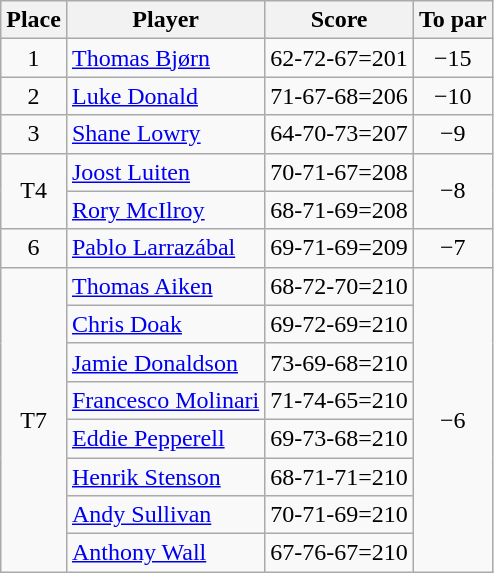<table class="wikitable">
<tr>
<th>Place</th>
<th>Player</th>
<th>Score</th>
<th>To par</th>
</tr>
<tr>
<td align=center>1</td>
<td> <a href='#'>Thomas Bjørn</a></td>
<td>62-72-67=201</td>
<td align=center>−15</td>
</tr>
<tr>
<td align=center>2</td>
<td> <a href='#'>Luke Donald</a></td>
<td>71-67-68=206</td>
<td align=center>−10</td>
</tr>
<tr>
<td align=center>3</td>
<td> <a href='#'>Shane Lowry</a></td>
<td>64-70-73=207</td>
<td align=center>−9</td>
</tr>
<tr>
<td align=center rowspan=2>T4</td>
<td> <a href='#'>Joost Luiten</a></td>
<td>70-71-67=208</td>
<td align=center rowspan=2>−8</td>
</tr>
<tr>
<td> <a href='#'>Rory McIlroy</a></td>
<td>68-71-69=208</td>
</tr>
<tr>
<td align=center>6</td>
<td> <a href='#'>Pablo Larrazábal</a></td>
<td>69-71-69=209</td>
<td align=center>−7</td>
</tr>
<tr>
<td align=center rowspan=8>T7</td>
<td> <a href='#'>Thomas Aiken</a></td>
<td>68-72-70=210</td>
<td align=center rowspan=8>−6</td>
</tr>
<tr>
<td> <a href='#'>Chris Doak</a></td>
<td>69-72-69=210</td>
</tr>
<tr>
<td> <a href='#'>Jamie Donaldson</a></td>
<td>73-69-68=210</td>
</tr>
<tr>
<td> <a href='#'>Francesco Molinari</a></td>
<td>71-74-65=210</td>
</tr>
<tr>
<td> <a href='#'>Eddie Pepperell</a></td>
<td>69-73-68=210</td>
</tr>
<tr>
<td> <a href='#'>Henrik Stenson</a></td>
<td>68-71-71=210</td>
</tr>
<tr>
<td> <a href='#'>Andy Sullivan</a></td>
<td>70-71-69=210</td>
</tr>
<tr>
<td> <a href='#'>Anthony Wall</a></td>
<td>67-76-67=210</td>
</tr>
</table>
